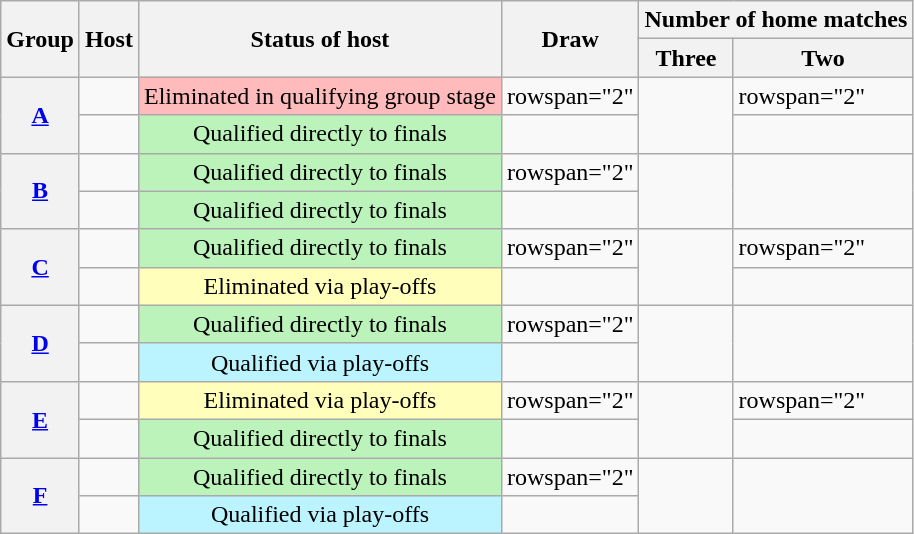<table class="wikitable">
<tr>
<th rowspan="2">Group</th>
<th rowspan="2">Host</th>
<th rowspan="2">Status of host</th>
<th rowspan="2">Draw</th>
<th colspan="2">Number of home matches</th>
</tr>
<tr>
<th>Three</th>
<th>Two</th>
</tr>
<tr>
<th rowspan="2"><a href='#'>A</a></th>
<td></td>
<td style="background:#FFBBBB; text-align:center;">Eliminated in qualifying group stage</td>
<td>rowspan="2" </td>
<td rowspan="2"></td>
<td>rowspan="2"</td>
</tr>
<tr>
<td></td>
<td style="background:#BBF3BB; text-align:center;">Qualified directly to finals</td>
</tr>
<tr>
<th rowspan="2"><a href='#'>B</a></th>
<td></td>
<td style="background:#BBF3BB; text-align:center;">Qualified directly to finals</td>
<td>rowspan="2"</td>
<td rowspan="2"></td>
<td rowspan="2"></td>
</tr>
<tr>
<td></td>
<td style="background:#BBF3BB; text-align:center;">Qualified directly to finals</td>
</tr>
<tr>
<th rowspan="2"><a href='#'>C</a></th>
<td></td>
<td style="background:#BBF3BB; text-align:center;">Qualified directly to finals</td>
<td>rowspan="2" </td>
<td rowspan="2"></td>
<td>rowspan="2" </td>
</tr>
<tr>
<td></td>
<td style="background:#FFFFBB; text-align:center;">Eliminated via play-offs</td>
</tr>
<tr>
<th rowspan="2"><a href='#'>D</a></th>
<td></td>
<td style="background:#BBF3BB; text-align:center;">Qualified directly to finals</td>
<td>rowspan="2"</td>
<td rowspan="2"></td>
<td rowspan="2"></td>
</tr>
<tr>
<td></td>
<td style="background:#BBF3FF; text-align:center;">Qualified via play-offs</td>
</tr>
<tr>
<th rowspan="2"><a href='#'>E</a></th>
<td><s></s></td>
<td style="background:#FFFFBB; text-align:center;">Eliminated via play-offs</td>
<td>rowspan="2" </td>
<td rowspan="2"></td>
<td>rowspan="2" </td>
</tr>
<tr>
<td></td>
<td style="background:#BBF3BB; text-align:center;">Qualified directly to finals</td>
</tr>
<tr>
<th rowspan="2"><a href='#'>F</a></th>
<td></td>
<td style="background:#BBF3BB; text-align:center;">Qualified directly to finals</td>
<td>rowspan="2" </td>
<td rowspan="2"></td>
<td rowspan="2"></td>
</tr>
<tr>
<td></td>
<td style="background:#BBF3FF; text-align:center;">Qualified via play-offs</td>
</tr>
</table>
